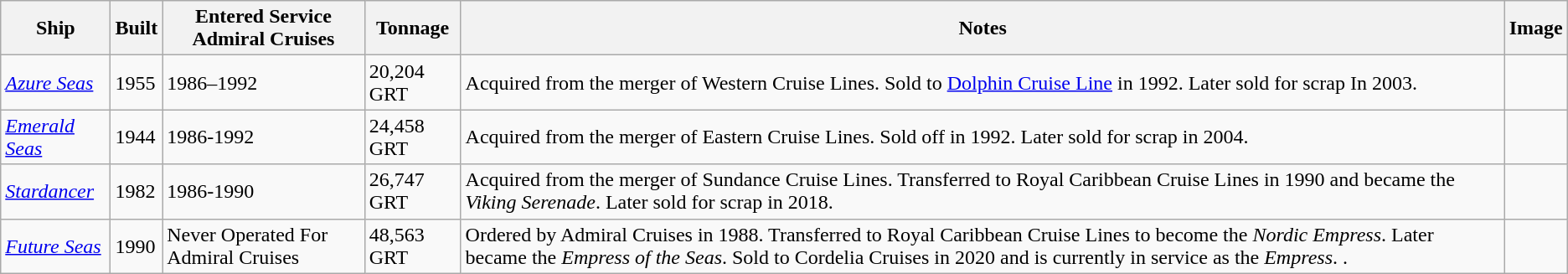<table class="wikitable">
<tr>
<th>Ship</th>
<th>Built</th>
<th>Entered Service Admiral Cruises</th>
<th>Tonnage</th>
<th>Notes</th>
<th>Image</th>
</tr>
<tr>
<td><em><a href='#'>Azure Seas</a></em></td>
<td>1955</td>
<td>1986–1992</td>
<td>20,204 GRT</td>
<td>Acquired from the merger of Western Cruise Lines. Sold to <a href='#'>Dolphin Cruise Line</a> in 1992. Later sold for scrap In 2003.</td>
<td></td>
</tr>
<tr>
<td><em><a href='#'>Emerald Seas</a></em></td>
<td>1944</td>
<td>1986-1992</td>
<td>24,458 GRT</td>
<td>Acquired from the merger of Eastern Cruise Lines. Sold off in 1992. Later sold for scrap in 2004.</td>
<td></td>
</tr>
<tr>
<td><em><a href='#'>Stardancer</a></em></td>
<td>1982</td>
<td>1986-1990</td>
<td>26,747 GRT</td>
<td>Acquired from the merger of Sundance Cruise Lines. Transferred to Royal Caribbean Cruise Lines in 1990 and became the <em>Viking Serenade</em>. Later sold for scrap in 2018.</td>
<td></td>
</tr>
<tr>
<td><em><a href='#'>Future Seas</a></em></td>
<td>1990</td>
<td>Never Operated For Admiral Cruises</td>
<td>48,563 GRT</td>
<td>Ordered by Admiral Cruises in 1988. Transferred to Royal Caribbean Cruise Lines to become the <em>Nordic Empress</em>. Later became the <em>Empress of the Seas</em>. Sold to Cordelia Cruises in 2020 and is currently in service as the <em>Empress</em>. .</td>
<td></td>
</tr>
</table>
